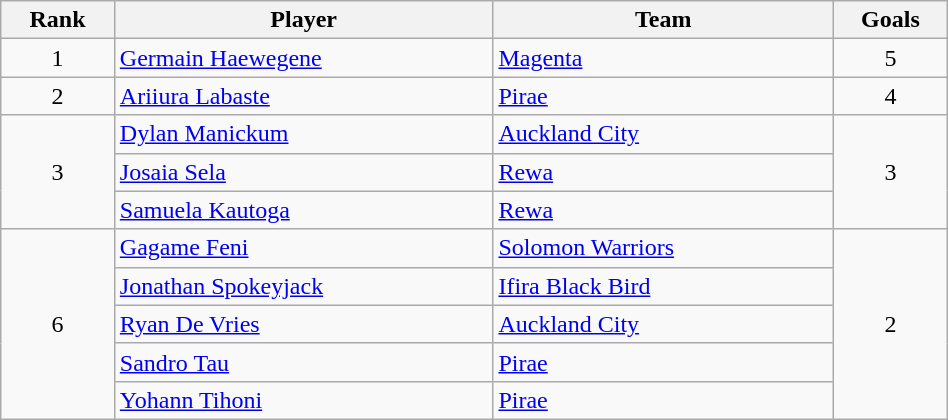<table class="wikitable" style="text-align:center; width:50%;">
<tr>
<th style="width:12%;">Rank</th>
<th style="width:40%;">Player</th>
<th style="width:36%;">Team</th>
<th style="width:12%;">Goals</th>
</tr>
<tr>
<td>1</td>
<td align=left> <a href='#'>Germain Haewegene</a></td>
<td align=left> <a href='#'>Magenta</a></td>
<td>5</td>
</tr>
<tr>
<td>2</td>
<td align=left> <a href='#'>Ariiura Labaste</a></td>
<td align=left> <a href='#'>Pirae</a></td>
<td>4</td>
</tr>
<tr>
<td rowspan=3>3</td>
<td align=left> <a href='#'>Dylan Manickum</a></td>
<td align=left> <a href='#'>Auckland City</a></td>
<td rowspan=3>3</td>
</tr>
<tr>
<td align=left> <a href='#'>Josaia Sela</a></td>
<td align=left> <a href='#'>Rewa</a></td>
</tr>
<tr>
<td align=left> <a href='#'>Samuela Kautoga</a></td>
<td align=left> <a href='#'>Rewa</a></td>
</tr>
<tr>
<td rowspan=5>6</td>
<td align=left> <a href='#'>Gagame Feni</a></td>
<td align=left> <a href='#'>Solomon Warriors</a></td>
<td rowspan=5>2</td>
</tr>
<tr>
<td align=left> <a href='#'>Jonathan Spokeyjack</a></td>
<td align=left> <a href='#'>Ifira Black Bird</a></td>
</tr>
<tr>
<td align=left> <a href='#'>Ryan De Vries</a></td>
<td align=left> <a href='#'>Auckland City</a></td>
</tr>
<tr>
<td align=left> <a href='#'>Sandro Tau</a></td>
<td align=left> <a href='#'>Pirae</a></td>
</tr>
<tr>
<td align=left> <a href='#'>Yohann Tihoni</a></td>
<td align=left> <a href='#'>Pirae</a></td>
</tr>
</table>
